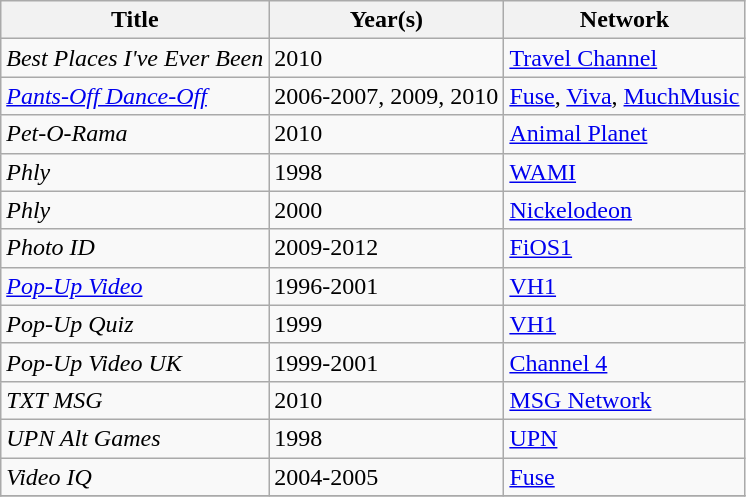<table class="wikitable">
<tr>
<th>Title</th>
<th>Year(s)</th>
<th>Network</th>
</tr>
<tr>
<td><em>Best Places I've Ever Been</em></td>
<td>2010</td>
<td><a href='#'>Travel Channel</a></td>
</tr>
<tr>
<td><em><a href='#'>Pants-Off Dance-Off</a></em></td>
<td>2006-2007, 2009, 2010</td>
<td><a href='#'>Fuse</a>, <a href='#'>Viva</a>, <a href='#'>MuchMusic</a></td>
</tr>
<tr>
<td><em>Pet-O-Rama</em></td>
<td>2010</td>
<td><a href='#'>Animal Planet</a></td>
</tr>
<tr>
<td><em>Phly</em></td>
<td>1998</td>
<td><a href='#'>WAMI</a></td>
</tr>
<tr>
<td><em>Phly</em></td>
<td>2000</td>
<td><a href='#'>Nickelodeon</a></td>
</tr>
<tr>
<td><em>Photo ID</em></td>
<td>2009-2012</td>
<td><a href='#'>FiOS1</a></td>
</tr>
<tr>
<td><em><a href='#'>Pop-Up Video</a></em></td>
<td>1996-2001</td>
<td><a href='#'>VH1</a></td>
</tr>
<tr>
<td><em>Pop-Up Quiz</em></td>
<td>1999</td>
<td><a href='#'>VH1</a></td>
</tr>
<tr>
<td><em>Pop-Up Video UK</em></td>
<td>1999-2001</td>
<td><a href='#'>Channel 4</a></td>
</tr>
<tr>
<td><em>TXT MSG</em></td>
<td>2010</td>
<td><a href='#'>MSG Network</a></td>
</tr>
<tr>
<td><em>UPN Alt Games</em></td>
<td>1998</td>
<td><a href='#'>UPN</a></td>
</tr>
<tr>
<td><em>Video IQ</em></td>
<td>2004-2005</td>
<td><a href='#'>Fuse</a></td>
</tr>
<tr>
</tr>
</table>
